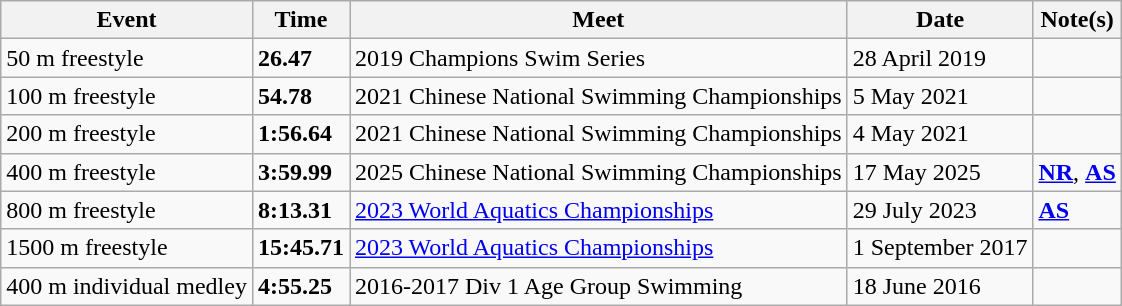<table class="wikitable">
<tr>
<th>Event</th>
<th>Time</th>
<th>Meet</th>
<th>Date</th>
<th>Note(s)</th>
</tr>
<tr>
<td>50 m freestyle</td>
<td><strong>26.47</strong></td>
<td>2019 Champions Swim Series</td>
<td>28 April 2019</td>
<td></td>
</tr>
<tr>
<td>100 m freestyle</td>
<td><strong>54.78</strong></td>
<td>2021 Chinese National Swimming Championships</td>
<td>5 May 2021</td>
<td></td>
</tr>
<tr>
<td>200 m freestyle</td>
<td><strong>1:56.64</strong></td>
<td>2021 Chinese National Swimming Championships</td>
<td>4 May 2021</td>
<td></td>
</tr>
<tr>
<td>400 m freestyle</td>
<td><strong>3:59.99</strong></td>
<td>2025 Chinese National Swimming Championships</td>
<td>17 May 2025</td>
<td><strong><a href='#'>NR</a></strong>, <strong><a href='#'>AS</a></strong></td>
</tr>
<tr>
<td>800 m freestyle</td>
<td><strong>8:13.31</strong></td>
<td><a href='#'>2023 World Aquatics Championships</a></td>
<td>29 July 2023</td>
<td><strong><a href='#'>AS</a></strong></td>
</tr>
<tr>
<td>1500 m freestyle</td>
<td><strong>15:45.71</strong></td>
<td><a href='#'>2023 World Aquatics Championships</a></td>
<td>1 September 2017</td>
<td></td>
</tr>
<tr>
<td>400 m individual medley</td>
<td><strong>4:55.25</strong></td>
<td>2016-2017 Div 1 Age Group Swimming</td>
<td>18 June 2016</td>
<td></td>
</tr>
</table>
